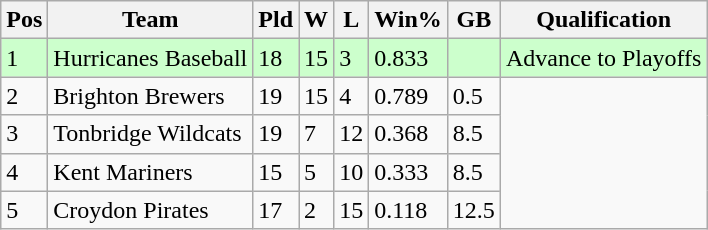<table class="wikitable">
<tr>
<th>Pos</th>
<th>Team</th>
<th>Pld</th>
<th>W</th>
<th>L</th>
<th>Win%</th>
<th>GB</th>
<th>Qualification</th>
</tr>
<tr style="background:#ccffcc;">
<td>1</td>
<td>Hurricanes Baseball</td>
<td>18</td>
<td>15</td>
<td>3</td>
<td>0.833</td>
<td></td>
<td>Advance to Playoffs</td>
</tr>
<tr>
<td>2</td>
<td>Brighton Brewers</td>
<td>19</td>
<td>15</td>
<td>4</td>
<td>0.789</td>
<td>0.5</td>
<td rowspan="4"></td>
</tr>
<tr>
<td>3</td>
<td>Tonbridge Wildcats</td>
<td>19</td>
<td>7</td>
<td>12</td>
<td>0.368</td>
<td>8.5</td>
</tr>
<tr>
<td>4</td>
<td>Kent Mariners</td>
<td>15</td>
<td>5</td>
<td>10</td>
<td>0.333</td>
<td>8.5</td>
</tr>
<tr>
<td>5</td>
<td>Croydon Pirates</td>
<td>17</td>
<td>2</td>
<td>15</td>
<td>0.118</td>
<td>12.5</td>
</tr>
</table>
